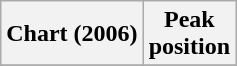<table class="wikitable sortable plainrowheaders" style="text-align:center;">
<tr>
<th scope="col">Chart (2006)</th>
<th scope="col">Peak<br>position</th>
</tr>
<tr>
</tr>
</table>
